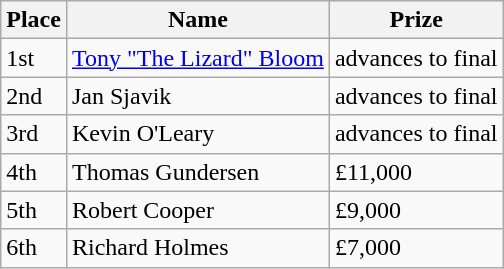<table class="wikitable">
<tr>
<th bgcolor="#FFEBAD">Place</th>
<th bgcolor="#FFEBAD">Name</th>
<th bgcolor="#FFEBAD">Prize</th>
</tr>
<tr>
<td>1st</td>
<td> <a href='#'>Tony "The Lizard" Bloom</a></td>
<td>advances to final</td>
</tr>
<tr>
<td>2nd</td>
<td> Jan Sjavik</td>
<td>advances to final</td>
</tr>
<tr>
<td>3rd</td>
<td> Kevin O'Leary</td>
<td>advances to final</td>
</tr>
<tr>
<td>4th</td>
<td> Thomas Gundersen</td>
<td>£11,000</td>
</tr>
<tr>
<td>5th</td>
<td> Robert Cooper</td>
<td>£9,000</td>
</tr>
<tr>
<td>6th</td>
<td> Richard Holmes</td>
<td>£7,000</td>
</tr>
</table>
